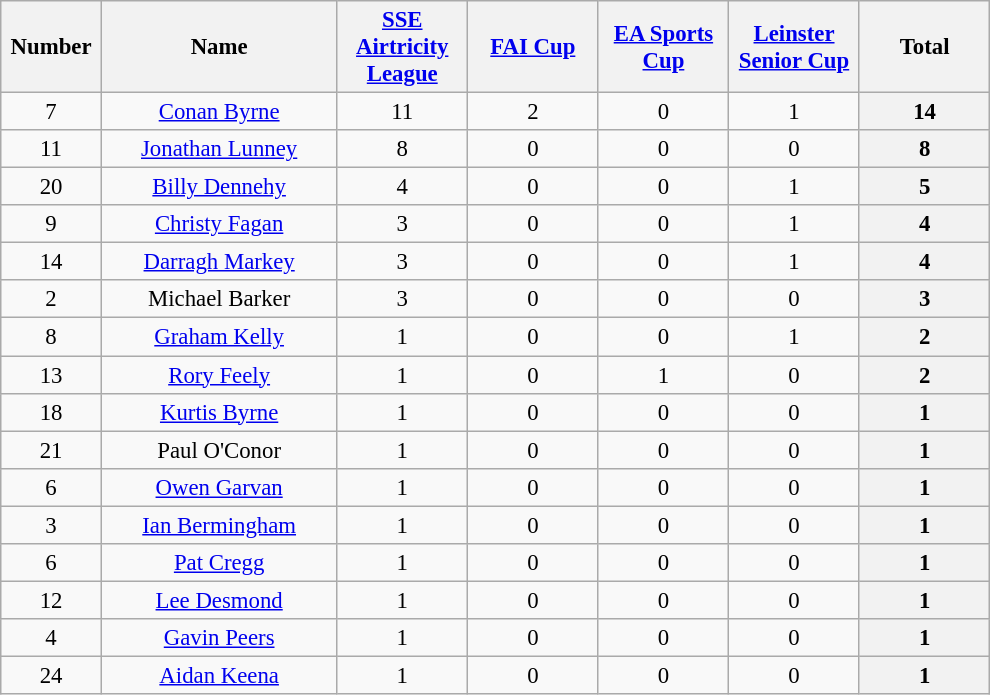<table class="wikitable" style="font-size: 95%; text-align: center;">
<tr>
<th width=60>Number</th>
<th width=150>Name</th>
<th width=80><a href='#'>SSE Airtricity League</a></th>
<th width=80><a href='#'>FAI Cup</a></th>
<th width=80><a href='#'>EA Sports Cup</a></th>
<th width=80><a href='#'>Leinster Senior Cup</a></th>
<th width=80>Total</th>
</tr>
<tr>
<td>7 </td>
<td><a href='#'>Conan Byrne</a></td>
<td>11 </td>
<td>2 </td>
<td>0 </td>
<td>1 </td>
<th>14 </th>
</tr>
<tr>
<td>11 </td>
<td><a href='#'>Jonathan Lunney</a></td>
<td>8 </td>
<td>0 </td>
<td>0 </td>
<td>0 </td>
<th>8 </th>
</tr>
<tr>
<td>20 </td>
<td><a href='#'>Billy Dennehy</a></td>
<td>4 </td>
<td>0 </td>
<td>0 </td>
<td>1 </td>
<th>5 </th>
</tr>
<tr>
<td>9 </td>
<td><a href='#'>Christy Fagan</a></td>
<td>3 </td>
<td>0 </td>
<td>0 </td>
<td>1 </td>
<th>4 </th>
</tr>
<tr>
<td>14 </td>
<td><a href='#'>Darragh Markey</a></td>
<td>3 </td>
<td>0 </td>
<td>0 </td>
<td>1 </td>
<th>4 </th>
</tr>
<tr>
<td>2 </td>
<td>Michael Barker</td>
<td>3 </td>
<td>0 </td>
<td>0 </td>
<td>0 </td>
<th>3 </th>
</tr>
<tr>
<td>8 </td>
<td><a href='#'>Graham Kelly</a></td>
<td>1 </td>
<td>0 </td>
<td>0 </td>
<td>1 </td>
<th>2 </th>
</tr>
<tr>
<td>13 </td>
<td><a href='#'>Rory Feely</a></td>
<td>1 </td>
<td>0 </td>
<td>1 </td>
<td>0 </td>
<th>2 </th>
</tr>
<tr>
<td>18 </td>
<td><a href='#'>Kurtis Byrne</a></td>
<td>1 </td>
<td>0 </td>
<td>0 </td>
<td>0 </td>
<th>1 </th>
</tr>
<tr>
<td>21 </td>
<td>Paul O'Conor</td>
<td>1 </td>
<td>0 </td>
<td>0 </td>
<td>0 </td>
<th>1 </th>
</tr>
<tr>
<td>6 </td>
<td><a href='#'>Owen Garvan</a></td>
<td>1 </td>
<td>0 </td>
<td>0 </td>
<td>0 </td>
<th>1 </th>
</tr>
<tr>
<td>3 </td>
<td><a href='#'>Ian Bermingham</a></td>
<td>1 </td>
<td>0 </td>
<td>0 </td>
<td>0 </td>
<th>1 </th>
</tr>
<tr>
<td>6 </td>
<td><a href='#'>Pat Cregg</a></td>
<td>1 </td>
<td>0 </td>
<td>0 </td>
<td>0 </td>
<th>1 </th>
</tr>
<tr>
<td>12 </td>
<td><a href='#'>Lee Desmond</a></td>
<td>1 </td>
<td>0 </td>
<td>0 </td>
<td>0 </td>
<th>1 </th>
</tr>
<tr>
<td>4 </td>
<td><a href='#'>Gavin Peers</a></td>
<td>1 </td>
<td>0 </td>
<td>0 </td>
<td>0 </td>
<th>1 </th>
</tr>
<tr>
<td>24 </td>
<td><a href='#'>Aidan Keena</a></td>
<td>1 </td>
<td>0 </td>
<td>0 </td>
<td>0 </td>
<th>1 </th>
</tr>
</table>
